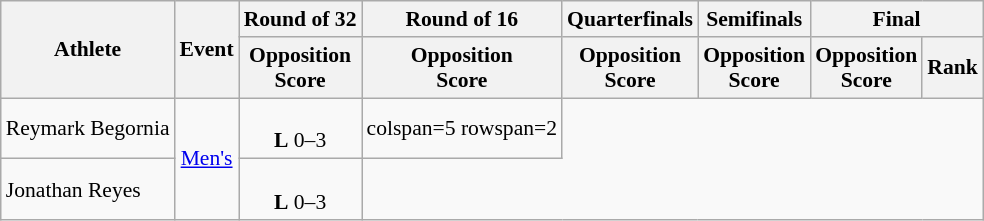<table class=wikitable style="text-align:center; font-size:90%">
<tr>
<th rowspan=2>Athlete</th>
<th rowspan=2>Event</th>
<th>Round of 32</th>
<th>Round of 16</th>
<th>Quarterfinals</th>
<th>Semifinals</th>
<th colspan=2>Final</th>
</tr>
<tr>
<th>Opposition<br>Score</th>
<th>Opposition<br>Score</th>
<th>Opposition<br>Score</th>
<th>Opposition<br>Score</th>
<th>Opposition<br>Score</th>
<th>Rank</th>
</tr>
<tr>
<td align=left>Reymark Begornia</td>
<td rowspan=2><a href='#'>Men's</a></td>
<td><br><strong>L</strong> 0–3</td>
<td>colspan=5 rowspan=2 </td>
</tr>
<tr>
<td align=left>Jonathan Reyes</td>
<td><br><strong>L</strong> 0–3</td>
</tr>
</table>
